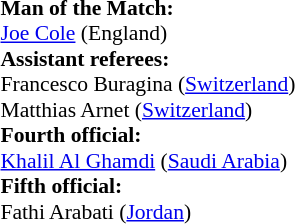<table width=50% style="font-size: 90%">
<tr>
<td><br><strong>Man of the Match:</strong>
<br><a href='#'>Joe Cole</a> (England)<br><strong>Assistant referees:</strong>
<br>Francesco Buragina (<a href='#'>Switzerland</a>)
<br>Matthias Arnet (<a href='#'>Switzerland</a>)
<br><strong>Fourth official:</strong>
<br><a href='#'>Khalil Al Ghamdi</a> (<a href='#'>Saudi Arabia</a>)
<br><strong>Fifth official:</strong>
<br>Fathi Arabati (<a href='#'>Jordan</a>)</td>
</tr>
</table>
